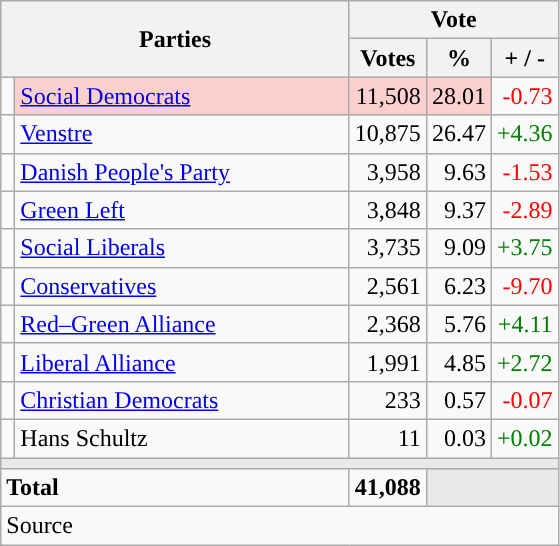<table class="wikitable" style="text-align:right;">
<tr>
<th style="text-align:centre;" rowspan="2" colspan="2" width="225">Parties</th>
<th colspan="3">Vote</th>
</tr>
<tr>
<th width="15">Votes</th>
<th width="15">%</th>
<th width="15">+ / -</th>
</tr>
<tr>
<td width="2" style="color:inherit;background:"></td>
<td bgcolor=#fbd0ce  align="left"><a href='#'>Social Democrats</a></td>
<td bgcolor=#fbd0ce>11,508</td>
<td bgcolor=#fbd0ce>28.01</td>
<td style=color:red;>-0.73</td>
</tr>
<tr>
<td width="2" style="color:inherit;background:"></td>
<td align="left"><a href='#'>Venstre</a></td>
<td>10,875</td>
<td>26.47</td>
<td style=color:green;>+4.36</td>
</tr>
<tr>
<td width="2" style="color:inherit;background:"></td>
<td align="left"><a href='#'>Danish People's Party</a></td>
<td>3,958</td>
<td>9.63</td>
<td style=color:red;>-1.53</td>
</tr>
<tr>
<td width="2" style="color:inherit;background:"></td>
<td align="left"><a href='#'>Green Left</a></td>
<td>3,848</td>
<td>9.37</td>
<td style=color:red;>-2.89</td>
</tr>
<tr>
<td width="2" style="color:inherit;background:"></td>
<td align="left"><a href='#'>Social Liberals</a></td>
<td>3,735</td>
<td>9.09</td>
<td style=color:green;>+3.75</td>
</tr>
<tr>
<td width="2" style="color:inherit;background:"></td>
<td align="left"><a href='#'>Conservatives</a></td>
<td>2,561</td>
<td>6.23</td>
<td style=color:red;>-9.70</td>
</tr>
<tr>
<td width="2" style="color:inherit;background:"></td>
<td align="left"><a href='#'>Red–Green Alliance</a></td>
<td>2,368</td>
<td>5.76</td>
<td style=color:green;>+4.11</td>
</tr>
<tr>
<td width="2" style="color:inherit;background:"></td>
<td align="left"><a href='#'>Liberal Alliance</a></td>
<td>1,991</td>
<td>4.85</td>
<td style=color:green;>+2.72</td>
</tr>
<tr>
<td width="2" style="color:inherit;background:"></td>
<td align="left"><a href='#'>Christian Democrats</a></td>
<td>233</td>
<td>0.57</td>
<td style=color:red;>-0.07</td>
</tr>
<tr>
<td width="2" style="color:inherit;background:"></td>
<td align="left">Hans Schultz</td>
<td>11</td>
<td>0.03</td>
<td style=color:green;>+0.02</td>
</tr>
<tr>
<td colspan="7" bgcolor="#E9E9E9"></td>
</tr>
<tr>
<td align="left" colspan="2"><strong>Total</strong></td>
<td><strong>41,088</strong></td>
<td bgcolor="#E9E9E9" colspan="2"></td>
</tr>
<tr>
<td align="left" colspan="6">Source</td>
</tr>
</table>
